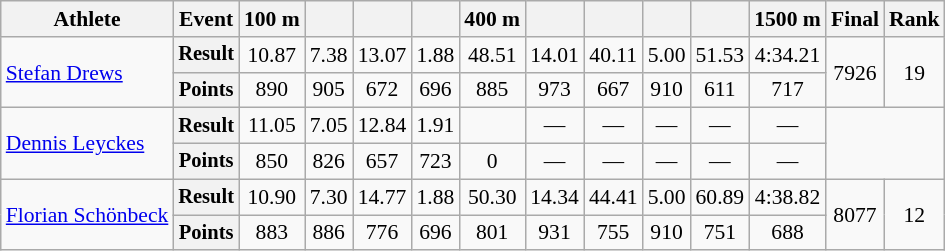<table class="wikitable" style="font-size:90%">
<tr>
<th>Athlete</th>
<th>Event</th>
<th>100 m</th>
<th></th>
<th></th>
<th></th>
<th>400 m</th>
<th></th>
<th></th>
<th></th>
<th></th>
<th>1500 m</th>
<th>Final</th>
<th>Rank</th>
</tr>
<tr align=center>
<td align=left rowspan=2><a href='#'>Stefan Drews</a></td>
<th style="font-size:95%">Result</th>
<td>10.87</td>
<td>7.38</td>
<td>13.07</td>
<td>1.88</td>
<td>48.51</td>
<td>14.01</td>
<td>40.11</td>
<td>5.00</td>
<td>51.53</td>
<td>4:34.21</td>
<td rowspan=2>7926</td>
<td rowspan=2>19</td>
</tr>
<tr align=center>
<th style="font-size:95%">Points</th>
<td>890</td>
<td>905</td>
<td>672</td>
<td>696</td>
<td>885</td>
<td>973</td>
<td>667</td>
<td>910</td>
<td>611</td>
<td>717</td>
</tr>
<tr align=center>
<td align=left rowspan=2><a href='#'>Dennis Leyckes</a></td>
<th style="font-size:95%">Result</th>
<td>11.05</td>
<td>7.05</td>
<td>12.84</td>
<td>1.91</td>
<td></td>
<td>—</td>
<td>—</td>
<td>—</td>
<td>—</td>
<td>—</td>
<td rowspan=2 colspan=2></td>
</tr>
<tr align=center>
<th style="font-size:95%">Points</th>
<td>850</td>
<td>826</td>
<td>657</td>
<td>723</td>
<td>0</td>
<td>—</td>
<td>—</td>
<td>—</td>
<td>—</td>
<td>—</td>
</tr>
<tr align=center>
<td align=left rowspan=2><a href='#'>Florian Schönbeck</a></td>
<th style="font-size:95%">Result</th>
<td>10.90</td>
<td>7.30</td>
<td>14.77</td>
<td>1.88</td>
<td>50.30</td>
<td>14.34</td>
<td>44.41</td>
<td>5.00</td>
<td>60.89</td>
<td>4:38.82</td>
<td rowspan=2>8077</td>
<td rowspan=2>12</td>
</tr>
<tr align=center>
<th style="font-size:95%">Points</th>
<td>883</td>
<td>886</td>
<td>776</td>
<td>696</td>
<td>801</td>
<td>931</td>
<td>755</td>
<td>910</td>
<td>751</td>
<td>688</td>
</tr>
</table>
